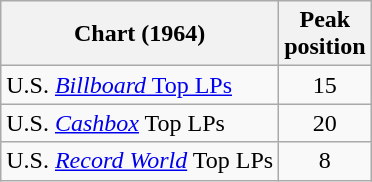<table class="wikitable">
<tr>
<th>Chart (1964)</th>
<th>Peak<br>position</th>
</tr>
<tr>
<td>U.S. <a href='#'><em>Billboard</em> Top LPs</a></td>
<td align="center">15</td>
</tr>
<tr>
<td align="left">U.S. <em><a href='#'>Cashbox</a></em> Top LPs</td>
<td align="center">20</td>
</tr>
<tr>
<td align="left">U.S. <em><a href='#'>Record World</a></em> Top LPs</td>
<td align="center">8</td>
</tr>
</table>
